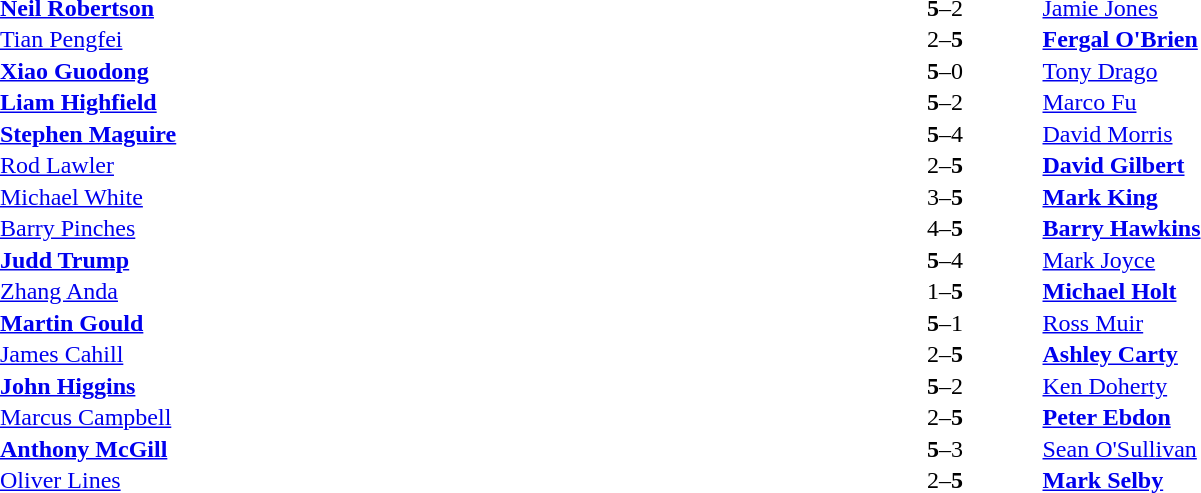<table width="100%" cellspacing="1">
<tr>
<th width=45%></th>
<th width=10%></th>
<th width=45%></th>
</tr>
<tr>
<td> <strong><a href='#'>Neil Robertson</a></strong></td>
<td align="center"><strong>5</strong>–2</td>
<td> <a href='#'>Jamie Jones</a></td>
</tr>
<tr>
<td> <a href='#'>Tian Pengfei</a></td>
<td align="center">2–<strong>5</strong></td>
<td> <strong><a href='#'>Fergal O'Brien</a></strong></td>
</tr>
<tr>
<td> <strong><a href='#'>Xiao Guodong</a></strong></td>
<td align="center"><strong>5</strong>–0</td>
<td> <a href='#'>Tony Drago</a></td>
</tr>
<tr>
<td> <strong><a href='#'>Liam Highfield</a></strong></td>
<td align="center"><strong>5</strong>–2</td>
<td> <a href='#'>Marco Fu</a></td>
</tr>
<tr>
<td> <strong><a href='#'>Stephen Maguire</a></strong></td>
<td align="center"><strong>5</strong>–4</td>
<td> <a href='#'>David Morris</a></td>
</tr>
<tr>
<td> <a href='#'>Rod Lawler</a></td>
<td align="center">2–<strong>5</strong></td>
<td> <strong><a href='#'>David Gilbert</a></strong></td>
</tr>
<tr>
<td> <a href='#'>Michael White</a></td>
<td align="center">3–<strong>5</strong></td>
<td> <strong><a href='#'>Mark King</a></strong></td>
</tr>
<tr>
<td> <a href='#'>Barry Pinches</a></td>
<td align="center">4–<strong>5</strong></td>
<td> <strong><a href='#'>Barry Hawkins</a></strong></td>
</tr>
<tr>
<td> <strong><a href='#'>Judd Trump</a></strong></td>
<td align="center"><strong>5</strong>–4</td>
<td> <a href='#'>Mark Joyce</a></td>
</tr>
<tr>
<td> <a href='#'>Zhang Anda</a></td>
<td align="center">1–<strong>5</strong></td>
<td> <strong><a href='#'>Michael Holt</a></strong></td>
</tr>
<tr>
<td> <strong><a href='#'>Martin Gould</a></strong></td>
<td align="center"><strong>5</strong>–1</td>
<td> <a href='#'>Ross Muir</a></td>
</tr>
<tr>
<td> <a href='#'>James Cahill</a></td>
<td align="center">2–<strong>5</strong></td>
<td> <strong><a href='#'>Ashley Carty</a></strong></td>
</tr>
<tr>
<td> <strong><a href='#'>John Higgins</a></strong></td>
<td align="center"><strong>5</strong>–2</td>
<td> <a href='#'>Ken Doherty</a></td>
</tr>
<tr>
<td> <a href='#'>Marcus Campbell</a></td>
<td align="center">2–<strong>5</strong></td>
<td> <strong><a href='#'>Peter Ebdon</a></strong></td>
</tr>
<tr>
<td> <strong><a href='#'>Anthony McGill</a></strong></td>
<td align="center"><strong>5</strong>–3</td>
<td> <a href='#'>Sean O'Sullivan</a></td>
</tr>
<tr>
<td> <a href='#'>Oliver Lines</a></td>
<td align="center">2–<strong>5</strong></td>
<td> <strong><a href='#'>Mark Selby</a></strong></td>
</tr>
</table>
